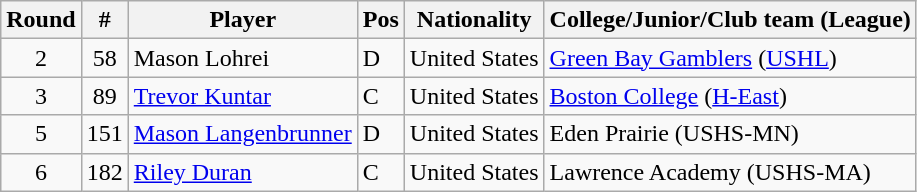<table class="wikitable">
<tr>
<th>Round</th>
<th>#</th>
<th>Player</th>
<th>Pos</th>
<th>Nationality</th>
<th>College/Junior/Club team (League)</th>
</tr>
<tr>
<td style="text-align:center;">2</td>
<td style="text-align:center;">58</td>
<td>Mason Lohrei</td>
<td>D</td>
<td> United States</td>
<td><a href='#'>Green Bay Gamblers</a> (<a href='#'>USHL</a>)</td>
</tr>
<tr>
<td style="text-align:center;">3</td>
<td style="text-align:center;">89</td>
<td><a href='#'>Trevor Kuntar</a></td>
<td>C</td>
<td> United States</td>
<td><a href='#'>Boston College</a> (<a href='#'>H-East</a>)</td>
</tr>
<tr>
<td style="text-align:center;">5</td>
<td style="text-align:center;">151</td>
<td><a href='#'>Mason Langenbrunner</a></td>
<td>D</td>
<td> United States</td>
<td>Eden Prairie (USHS-MN)</td>
</tr>
<tr>
<td style="text-align:center;">6</td>
<td style="text-align:center;">182</td>
<td><a href='#'>Riley Duran</a></td>
<td>C</td>
<td> United States</td>
<td>Lawrence Academy (USHS-MA)</td>
</tr>
</table>
